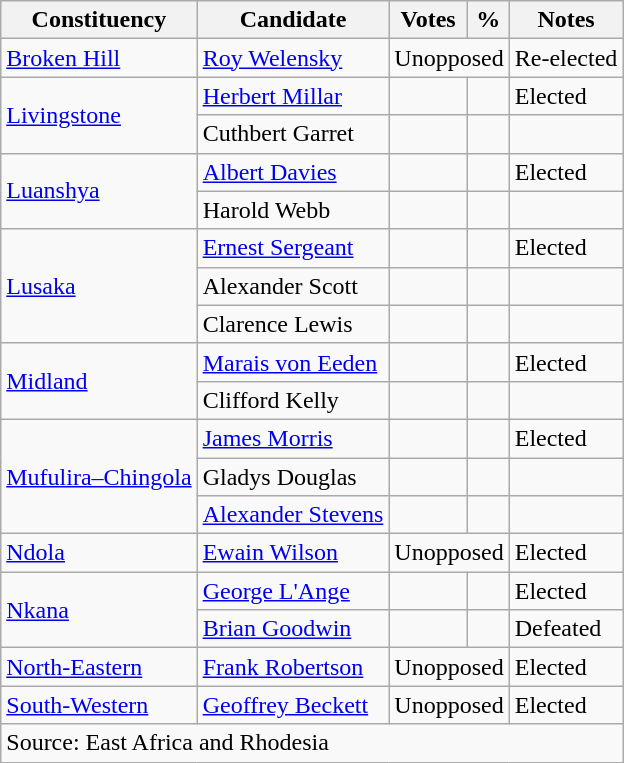<table class=wikitable>
<tr>
<th>Constituency</th>
<th>Candidate</th>
<th>Votes</th>
<th>%</th>
<th>Notes</th>
</tr>
<tr>
<td><a href='#'>Broken Hill</a></td>
<td><a href='#'>Roy Welensky</a></td>
<td colspan=2 align=center>Unopposed</td>
<td>Re-elected</td>
</tr>
<tr>
<td rowspan=2><a href='#'>Livingstone</a></td>
<td><a href='#'>Herbert Millar</a></td>
<td></td>
<td></td>
<td>Elected</td>
</tr>
<tr>
<td>Cuthbert Garret</td>
<td></td>
<td></td>
<td></td>
</tr>
<tr>
<td rowspan=2><a href='#'>Luanshya</a></td>
<td><a href='#'>Albert Davies</a></td>
<td></td>
<td></td>
<td>Elected</td>
</tr>
<tr>
<td>Harold Webb</td>
<td></td>
<td></td>
<td></td>
</tr>
<tr>
<td rowspan=3><a href='#'>Lusaka</a></td>
<td><a href='#'>Ernest Sergeant</a></td>
<td></td>
<td></td>
<td>Elected</td>
</tr>
<tr>
<td>Alexander Scott</td>
<td></td>
<td></td>
<td></td>
</tr>
<tr>
<td>Clarence Lewis</td>
<td></td>
<td></td>
<td></td>
</tr>
<tr>
<td rowspan=2><a href='#'>Midland</a></td>
<td><a href='#'>Marais von Eeden</a></td>
<td></td>
<td></td>
<td>Elected</td>
</tr>
<tr>
<td>Clifford Kelly</td>
<td></td>
<td></td>
<td></td>
</tr>
<tr>
<td rowspan=3><a href='#'>Mufulira–Chingola</a></td>
<td><a href='#'>James Morris</a></td>
<td></td>
<td></td>
<td>Elected</td>
</tr>
<tr>
<td>Gladys Douglas</td>
<td></td>
<td></td>
<td></td>
</tr>
<tr>
<td><a href='#'>Alexander Stevens</a></td>
<td></td>
<td></td>
<td></td>
</tr>
<tr>
<td><a href='#'>Ndola</a></td>
<td><a href='#'>Ewain Wilson</a></td>
<td colspan=2 align=center>Unopposed</td>
<td>Elected</td>
</tr>
<tr>
<td rowspan=2><a href='#'>Nkana</a></td>
<td><a href='#'>George L'Ange</a></td>
<td></td>
<td></td>
<td>Elected</td>
</tr>
<tr>
<td><a href='#'>Brian Goodwin</a></td>
<td></td>
<td></td>
<td>Defeated</td>
</tr>
<tr>
<td><a href='#'>North-Eastern</a></td>
<td><a href='#'>Frank Robertson</a></td>
<td colspan=2 align=center>Unopposed</td>
<td>Elected</td>
</tr>
<tr>
<td><a href='#'>South-Western</a></td>
<td><a href='#'>Geoffrey Beckett</a></td>
<td colspan=2 align=center>Unopposed</td>
<td>Elected</td>
</tr>
<tr>
<td colspan=5>Source: East Africa and Rhodesia</td>
</tr>
</table>
